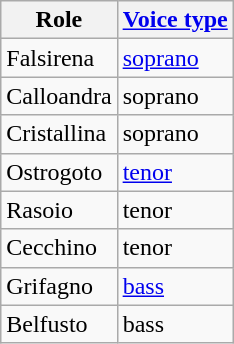<table class="wikitable">
<tr>
<th>Role</th>
<th><a href='#'>Voice type</a></th>
</tr>
<tr>
<td>Falsirena</td>
<td><a href='#'>soprano</a></td>
</tr>
<tr>
<td>Calloandra</td>
<td>soprano</td>
</tr>
<tr>
<td>Cristallina</td>
<td>soprano</td>
</tr>
<tr>
<td>Ostrogoto</td>
<td><a href='#'>tenor</a></td>
</tr>
<tr>
<td>Rasoio</td>
<td>tenor</td>
</tr>
<tr>
<td>Cecchino</td>
<td>tenor</td>
</tr>
<tr>
<td>Grifagno</td>
<td><a href='#'>bass</a></td>
</tr>
<tr>
<td>Belfusto</td>
<td>bass</td>
</tr>
</table>
